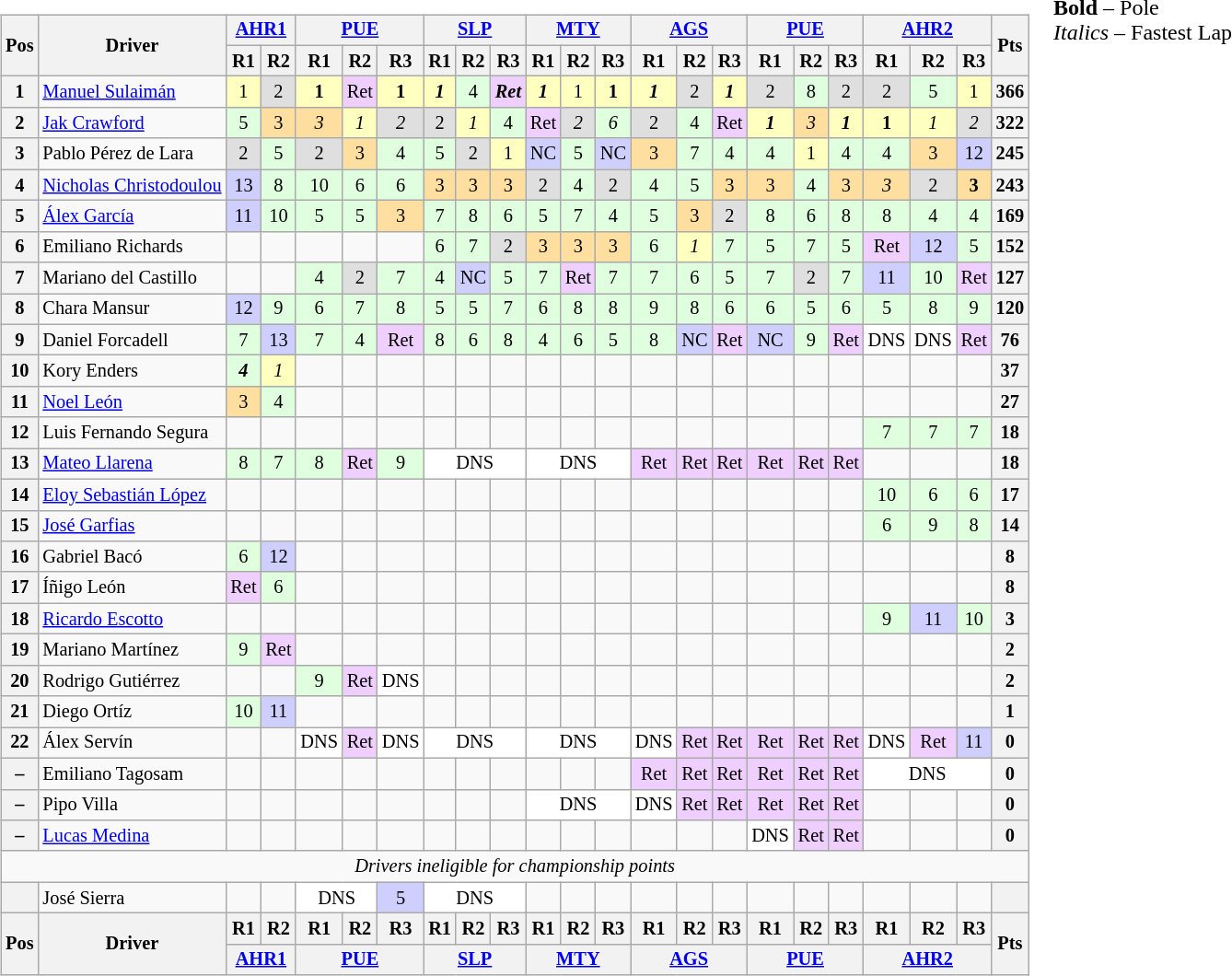<table>
<tr>
<td><br><table class="wikitable" style="font-size: 85%; text-align:center">
<tr>
<th rowspan=2>Pos</th>
<th rowspan=2>Driver</th>
<th colspan=2><a href='#'>AHR1</a></th>
<th colspan=3><a href='#'>PUE</a></th>
<th colspan=3><a href='#'>SLP</a></th>
<th colspan=3><a href='#'>MTY</a></th>
<th colspan=3><a href='#'>AGS</a></th>
<th colspan=3><a href='#'>PUE</a></th>
<th colspan=3><a href='#'>AHR2</a></th>
<th rowspan=2>Pts</th>
</tr>
<tr>
<th>R1</th>
<th>R2</th>
<th>R1</th>
<th>R2</th>
<th>R3</th>
<th>R1</th>
<th>R2</th>
<th>R3</th>
<th>R1</th>
<th>R2</th>
<th>R3</th>
<th>R1</th>
<th>R2</th>
<th>R3</th>
<th>R1</th>
<th>R2</th>
<th>R3</th>
<th>R1</th>
<th>R2</th>
<th>R3</th>
</tr>
<tr>
<th>1</th>
<td style="text-align:left"> <a href='#'>Manuel Sulaimán</a></td>
<td style="background:#ffffbf">1</td>
<td style="background:#dfdfdf">2</td>
<td style="background:#ffffbf"><strong>1</strong></td>
<td style="background:#efcfff">Ret</td>
<td style="background:#ffffbf"><strong>1</strong></td>
<td style="background:#ffffbf"><strong><em>1</em></strong></td>
<td style="background:#dfffdf">4</td>
<td style="background:#efcfff"><strong><em>Ret</em></strong></td>
<td style="background:#ffffbf"><strong><em>1</em></strong></td>
<td style="background:#ffffbf">1</td>
<td style="background:#ffffbf"><strong>1</strong></td>
<td style="background:#ffffbf"><strong><em>1</em></strong></td>
<td style="background:#dfdfdf">2</td>
<td style="background:#ffffbf"><strong><em>1</em></strong></td>
<td style="background:#dfdfdf">2</td>
<td style="background:#dfffdf">8</td>
<td style="background:#dfdfdf">2</td>
<td style="background:#dfdfdf">2</td>
<td style="background:#dfffdf">5</td>
<td style="background:#ffffbf">1</td>
<th>366</th>
</tr>
<tr>
<th>2</th>
<td style="text-align:left"> <a href='#'>Jak Crawford</a></td>
<td style="background:#dfffdf">5</td>
<td style="background:#ffdf9f">3</td>
<td style="background:#ffdf9f"><em>3</em></td>
<td style="background:#ffffbf"><em>1</em></td>
<td style="background:#dfdfdf"><em>2</em></td>
<td style="background:#dfdfdf">2</td>
<td style="background:#ffffbf"><em>1</em></td>
<td style="background:#dfffdf">4</td>
<td style="background:#efcfff">Ret</td>
<td style="background:#dfdfdf"><em>2</em></td>
<td style="background:#dfffdf"><em>6</em></td>
<td style="background:#dfdfdf">2</td>
<td style="background:#dfffdf">4</td>
<td style="background:#efcfff">Ret</td>
<td style="background:#ffffbf"><strong><em>1</em></strong></td>
<td style="background:#ffdf9f"><em>3</em></td>
<td style="background:#ffffbf"><strong><em>1</em></strong></td>
<td style="background:#ffffbf"><strong>1</strong></td>
<td style="background:#ffffbf"><em>1</em></td>
<td style="background:#dfdfdf"><em>2</em></td>
<th>322</th>
</tr>
<tr>
<th>3</th>
<td style="text-align:left"> Pablo Pérez de Lara</td>
<td style="background:#dfdfdf">2</td>
<td style="background:#dfffdf">5</td>
<td style="background:#dfdfdf">2</td>
<td style="background:#ffdf9f">3</td>
<td style="background:#dfffdf">4</td>
<td style="background:#dfffdf">5</td>
<td style="background:#dfdfdf">2</td>
<td style="background:#ffffbf">1</td>
<td style="background:#cfcfff">NC</td>
<td style="background:#dfffdf">5</td>
<td style="background:#cfcfff">NC</td>
<td style="background:#ffdf9f">3</td>
<td style="background:#dfffdf">7</td>
<td style="background:#dfffdf">4</td>
<td style="background:#dfffdf">4</td>
<td style="background:#ffffbf">1</td>
<td style="background:#dfffdf">4</td>
<td style="background:#dfffdf">4</td>
<td style="background:#ffdf9f">3</td>
<td style="background:#cfcfff">12</td>
<th>245</th>
</tr>
<tr>
<th>4</th>
<td style="text-align:left" nowrap> <a href='#'>Nicholas Christodoulou</a></td>
<td style="background:#cfcfff">13</td>
<td style="background:#dfffdf">8</td>
<td style="background:#dfffdf">10</td>
<td style="background:#dfffdf">6</td>
<td style="background:#dfffdf">6</td>
<td style="background:#ffdf9f">3</td>
<td style="background:#ffdf9f">3</td>
<td style="background:#ffdf9f">3</td>
<td style="background:#dfdfdf">2</td>
<td style="background:#dfffdf">4</td>
<td style="background:#dfdfdf">2</td>
<td style="background:#dfffdf">4</td>
<td style="background:#dfffdf">5</td>
<td style="background:#ffdf9f">3</td>
<td style="background:#ffdf9f">3</td>
<td style="background:#dfffdf">4</td>
<td style="background:#ffdf9f">3</td>
<td style="background:#ffdf9f"><em>3</em></td>
<td style="background:#dfdfdf">2</td>
<td style="background:#ffdf9f"><strong>3</strong></td>
<th>243</th>
</tr>
<tr>
<th>5</th>
<td style="text-align:left"> <a href='#'>Álex García</a></td>
<td style="background:#cfcfff">11</td>
<td style="background:#dfffdf">10</td>
<td style="background:#dfffdf">5</td>
<td style="background:#dfffdf">5</td>
<td style="background:#ffdf9f">3</td>
<td style="background:#dfffdf">7</td>
<td style="background:#dfffdf">8</td>
<td style="background:#dfffdf">6</td>
<td style="background:#dfffdf">5</td>
<td style="background:#dfffdf">7</td>
<td style="background:#dfffdf">4</td>
<td style="background:#dfffdf">5</td>
<td style="background:#ffdf9f">3</td>
<td style="background:#dfdfdf">2</td>
<td style="background:#dfffdf">8</td>
<td style="background:#dfffdf">6</td>
<td style="background:#dfffdf">8</td>
<td style="background:#dfffdf">8</td>
<td style="background:#dfffdf">4</td>
<td style="background:#dfffdf">4</td>
<th>169</th>
</tr>
<tr>
<th>6</th>
<td style="text-align:left"> Emiliano Richards</td>
<td></td>
<td></td>
<td></td>
<td></td>
<td></td>
<td style="background:#dfffdf">6</td>
<td style="background:#dfffdf">7</td>
<td style="background:#dfdfdf">2</td>
<td style="background:#ffdf9f">3</td>
<td style="background:#ffdf9f">3</td>
<td style="background:#ffdf9f">3</td>
<td style="background:#dfffdf">6</td>
<td style="background:#ffffbf"><em>1</em></td>
<td style="background:#dfffdf">7</td>
<td style="background:#dfffdf">5</td>
<td style="background:#dfffdf">7</td>
<td style="background:#dfffdf">5</td>
<td style="background:#efcfff">Ret</td>
<td style="background:#cfcfff">12</td>
<td style="background:#dfffdf">5</td>
<th>152</th>
</tr>
<tr>
<th>7</th>
<td style="text-align:left"> Mariano del Castillo</td>
<td></td>
<td></td>
<td style="background:#dfffdf">4</td>
<td style="background:#dfdfdf">2</td>
<td style="background:#dfffdf">7</td>
<td style="background:#dfffdf">4</td>
<td style="background:#cfcfff">NC</td>
<td style="background:#dfffdf">5</td>
<td style="background:#dfffdf">7</td>
<td style="background:#efcfff">Ret</td>
<td style="background:#dfffdf">7</td>
<td style="background:#dfffdf">7</td>
<td style="background:#dfffdf">6</td>
<td style="background:#dfffdf">5</td>
<td style="background:#dfffdf">7</td>
<td style="background:#dfdfdf">2</td>
<td style="background:#dfffdf">7</td>
<td style="background:#cfcfff">11</td>
<td style="background:#dfffdf">10</td>
<td style="background:#efcfff">Ret</td>
<th>127</th>
</tr>
<tr>
<th>8</th>
<td style="text-align:left"> Chara Mansur</td>
<td style="background:#cfcfff">12</td>
<td style="background:#dfffdf">9</td>
<td style="background:#dfffdf">6</td>
<td style="background:#dfffdf">7</td>
<td style="background:#dfffdf">8</td>
<td style="background:#dfffdf">5</td>
<td style="background:#dfffdf">5</td>
<td style="background:#dfffdf">7</td>
<td style="background:#dfffdf">6</td>
<td style="background:#dfffdf">8</td>
<td style="background:#dfffdf">8</td>
<td style="background:#dfffdf">9</td>
<td style="background:#dfffdf">8</td>
<td style="background:#dfffdf">6</td>
<td style="background:#dfffdf">6</td>
<td style="background:#dfffdf">5</td>
<td style="background:#dfffdf">6</td>
<td style="background:#dfffdf">5</td>
<td style="background:#dfffdf">8</td>
<td style="background:#dfffdf">9</td>
<th>120</th>
</tr>
<tr>
<th>9</th>
<td style="text-align:left"> Daniel Forcadell</td>
<td style="background:#dfffdf">7</td>
<td style="background:#cfcfff">13</td>
<td style="background:#dfffdf">7</td>
<td style="background:#dfffdf">4</td>
<td style="background:#efcfff">Ret</td>
<td style="background:#dfffdf">8</td>
<td style="background:#dfffdf">6</td>
<td style="background:#dfffdf">8</td>
<td style="background:#dfffdf">4</td>
<td style="background:#dfffdf">6</td>
<td style="background:#dfffdf">5</td>
<td style="background:#dfffdf">8</td>
<td style="background:#cfcfff">NC</td>
<td style="background:#efcfff">Ret</td>
<td style="background:#cfcfff">NC</td>
<td style="background:#dfffdf">9</td>
<td style="background:#efcfff">Ret</td>
<td style="background:#ffffff">DNS</td>
<td style="background:#ffffff">DNS</td>
<td style="background:#efcfff">Ret</td>
<th>76</th>
</tr>
<tr>
<th>10</th>
<td style="text-align:left"> Kory Enders</td>
<td style="background:#dfffdf"><strong><em>4</em></strong></td>
<td style="background:#ffffbf"><em>1</em></td>
<td></td>
<td></td>
<td></td>
<td></td>
<td></td>
<td></td>
<td></td>
<td></td>
<td></td>
<td></td>
<td></td>
<td></td>
<td></td>
<td></td>
<td></td>
<td></td>
<td></td>
<td></td>
<th>37</th>
</tr>
<tr>
<th>11</th>
<td style="text-align:left"> <a href='#'>Noel León</a></td>
<td style="background:#ffdf9f">3</td>
<td style="background:#dfffdf">4</td>
<td></td>
<td></td>
<td></td>
<td></td>
<td></td>
<td></td>
<td></td>
<td></td>
<td></td>
<td></td>
<td></td>
<td></td>
<td></td>
<td></td>
<td></td>
<td></td>
<td></td>
<td></td>
<th>27</th>
</tr>
<tr>
<th>12</th>
<td style="text-align:left"> Luis Fernando Segura</td>
<td></td>
<td></td>
<td></td>
<td></td>
<td></td>
<td></td>
<td></td>
<td></td>
<td></td>
<td></td>
<td></td>
<td></td>
<td></td>
<td></td>
<td></td>
<td></td>
<td></td>
<td style="background:#dfffdf">7</td>
<td style="background:#dfffdf">7</td>
<td style="background:#dfffdf">7</td>
<th>18</th>
</tr>
<tr>
<th>13</th>
<td style="text-align:left"> <a href='#'>Mateo Llarena</a></td>
<td style="background:#dfffdf">8</td>
<td style="background:#dfffdf">7</td>
<td style="background:#dfffdf">8</td>
<td style="background:#efcfff">Ret</td>
<td style="background:#dfffdf">9</td>
<td style="background:#ffffff" colspan=3>DNS</td>
<td style="background:#ffffff" colspan=3>DNS</td>
<td style="background:#efcfff">Ret</td>
<td style="background:#efcfff">Ret</td>
<td style="background:#efcfff">Ret</td>
<td style="background:#efcfff">Ret</td>
<td style="background:#efcfff">Ret</td>
<td style="background:#efcfff">Ret</td>
<td></td>
<td></td>
<td></td>
<th>18</th>
</tr>
<tr>
<th>14</th>
<td style="text-align:left"> <a href='#'>Eloy Sebastián López</a></td>
<td></td>
<td></td>
<td></td>
<td></td>
<td></td>
<td></td>
<td></td>
<td></td>
<td></td>
<td></td>
<td></td>
<td></td>
<td></td>
<td></td>
<td></td>
<td></td>
<td></td>
<td style="background:#dfffdf">10</td>
<td style="background:#dfffdf">6</td>
<td style="background:#dfffdf">6</td>
<th>17</th>
</tr>
<tr>
<th>15</th>
<td style="text-align:left"> <a href='#'>José Garfias</a></td>
<td></td>
<td></td>
<td></td>
<td></td>
<td></td>
<td></td>
<td></td>
<td></td>
<td></td>
<td></td>
<td></td>
<td></td>
<td></td>
<td></td>
<td></td>
<td></td>
<td></td>
<td style="background:#dfffdf">6</td>
<td style="background:#dfffdf">9</td>
<td style="background:#dfffdf">8</td>
<th>14</th>
</tr>
<tr>
<th>16</th>
<td style="text-align:left"> Gabriel Bacó</td>
<td style="background:#dfffdf">6</td>
<td style="background:#cfcfff">12</td>
<td></td>
<td></td>
<td></td>
<td></td>
<td></td>
<td></td>
<td></td>
<td></td>
<td></td>
<td></td>
<td></td>
<td></td>
<td></td>
<td></td>
<td></td>
<td></td>
<td></td>
<td></td>
<th>8</th>
</tr>
<tr>
<th>17</th>
<td style="text-align:left"> Íñigo León</td>
<td style="background:#efcfff">Ret</td>
<td style="background:#dfffdf">6</td>
<td></td>
<td></td>
<td></td>
<td></td>
<td></td>
<td></td>
<td></td>
<td></td>
<td></td>
<td></td>
<td></td>
<td></td>
<td></td>
<td></td>
<td></td>
<td></td>
<td></td>
<td></td>
<th>8</th>
</tr>
<tr>
<th>18</th>
<td style="text-align:left"> <a href='#'>Ricardo Escotto</a></td>
<td></td>
<td></td>
<td></td>
<td></td>
<td></td>
<td></td>
<td></td>
<td></td>
<td></td>
<td></td>
<td></td>
<td></td>
<td></td>
<td></td>
<td></td>
<td></td>
<td></td>
<td style="background:#dfffdf">9</td>
<td style="background:#cfcfff">11</td>
<td style="background:#dfffdf">10</td>
<th>3</th>
</tr>
<tr>
<th>19</th>
<td style="text-align:left"> Mariano Martínez</td>
<td style="background:#dfffdf">9</td>
<td style="background:#efcfff">Ret</td>
<td></td>
<td></td>
<td></td>
<td></td>
<td></td>
<td></td>
<td></td>
<td></td>
<td></td>
<td></td>
<td></td>
<td></td>
<td></td>
<td></td>
<td></td>
<td></td>
<td></td>
<td></td>
<th>2</th>
</tr>
<tr>
<th>20</th>
<td style="text-align:left"> Rodrigo Gutiérrez</td>
<td></td>
<td></td>
<td style="background:#dfffdf">9</td>
<td style="background:#efcfff">Ret</td>
<td style="background:#ffffff">DNS</td>
<td></td>
<td></td>
<td></td>
<td></td>
<td></td>
<td></td>
<td></td>
<td></td>
<td></td>
<td></td>
<td></td>
<td></td>
<td></td>
<td></td>
<td></td>
<th>2</th>
</tr>
<tr>
<th>21</th>
<td style="text-align:left"> Diego Ortíz</td>
<td style="background:#dfffdf">10</td>
<td style="background:#cfcfff">11</td>
<td></td>
<td></td>
<td></td>
<td></td>
<td></td>
<td></td>
<td></td>
<td></td>
<td></td>
<td></td>
<td></td>
<td></td>
<td></td>
<td></td>
<td></td>
<td></td>
<td></td>
<td></td>
<th>1</th>
</tr>
<tr>
<th>22</th>
<td style="text-align:left"> Álex Servín</td>
<td></td>
<td></td>
<td style="background:#ffffff">DNS</td>
<td style="background:#efcfff">Ret</td>
<td style="background:#ffffff">DNS</td>
<td style="background:#ffffff" colspan=3>DNS</td>
<td style="background:#ffffff" colspan=3>DNS</td>
<td style="background:#ffffff">DNS</td>
<td style="background:#efcfff">Ret</td>
<td style="background:#efcfff">Ret</td>
<td style="background:#efcfff">Ret</td>
<td style="background:#efcfff">Ret</td>
<td style="background:#efcfff">Ret</td>
<td style="background:#ffffff">DNS</td>
<td style="background:#efcfff">Ret</td>
<td style="background:#cfcfff">11</td>
<th>0</th>
</tr>
<tr>
<th>–</th>
<td style="text-align:left"> Emiliano Tagosam</td>
<td></td>
<td></td>
<td></td>
<td></td>
<td></td>
<td></td>
<td></td>
<td></td>
<td></td>
<td></td>
<td></td>
<td style="background:#efcfff">Ret</td>
<td style="background:#efcfff">Ret</td>
<td style="background:#efcfff">Ret</td>
<td style="background:#efcfff">Ret</td>
<td style="background:#efcfff">Ret</td>
<td style="background:#efcfff">Ret</td>
<td style="background:#ffffff" colspan=3>DNS</td>
<th>0</th>
</tr>
<tr>
<th>–</th>
<td style="text-align:left"> Pipo Villa</td>
<td></td>
<td></td>
<td></td>
<td></td>
<td></td>
<td></td>
<td></td>
<td></td>
<td style="background:#ffffff"colspan=3>DNS</td>
<td style="background:#ffffff">DNS</td>
<td style="background:#efcfff">Ret</td>
<td style="background:#efcfff">Ret</td>
<td style="background:#efcfff">Ret</td>
<td style="background:#efcfff">Ret</td>
<td style="background:#efcfff">Ret</td>
<td></td>
<td></td>
<td></td>
<th>0</th>
</tr>
<tr>
<th>–</th>
<td style="text-align:left"> <a href='#'>Lucas Medina</a></td>
<td></td>
<td></td>
<td></td>
<td></td>
<td></td>
<td></td>
<td></td>
<td></td>
<td></td>
<td></td>
<td></td>
<td></td>
<td></td>
<td></td>
<td style="background:#ffffff">DNS</td>
<td style="background:#efcfff">Ret</td>
<td style="background:#efcfff">Ret</td>
<td></td>
<td></td>
<td></td>
<th>0</th>
</tr>
<tr>
<td colspan=23><em>Drivers ineligible for championship points</em></td>
</tr>
<tr>
<th></th>
<td style="text-align:left"> José Sierra</td>
<td></td>
<td></td>
<td style="background:#ffffff" colspan=2>DNS</td>
<td style="background:#cfcfff">5</td>
<td style="background:#ffffff" colspan=3>DNS</td>
<td></td>
<td></td>
<td></td>
<td></td>
<td></td>
<td></td>
<td></td>
<td></td>
<td></td>
<td></td>
<td></td>
<td></td>
<th></th>
</tr>
<tr>
<th rowspan=2>Pos</th>
<th rowspan=2>Driver</th>
<th>R1</th>
<th>R2</th>
<th>R1</th>
<th>R2</th>
<th>R3</th>
<th>R1</th>
<th>R2</th>
<th>R3</th>
<th>R1</th>
<th>R2</th>
<th>R3</th>
<th>R1</th>
<th>R2</th>
<th>R3</th>
<th>R1</th>
<th>R2</th>
<th>R3</th>
<th>R1</th>
<th>R2</th>
<th>R3</th>
<th rowspan=2>Pts</th>
</tr>
<tr>
<th colspan=2><a href='#'>AHR1</a></th>
<th colspan=3><a href='#'>PUE</a></th>
<th colspan=3><a href='#'>SLP</a></th>
<th colspan=3><a href='#'>MTY</a></th>
<th colspan=3><a href='#'>AGS</a></th>
<th colspan=3><a href='#'>PUE</a></th>
<th colspan=3><a href='#'>AHR2</a></th>
</tr>
</table>
</td>
<td style="vertical-align:top"><br>
<span><strong>Bold</strong> – Pole<br><em>Italics</em> – Fastest Lap</span></td>
</tr>
</table>
